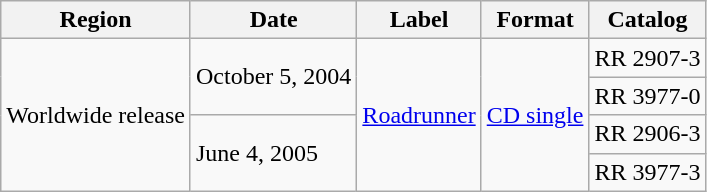<table class="wikitable">
<tr>
<th>Region</th>
<th>Date</th>
<th>Label</th>
<th>Format</th>
<th>Catalog</th>
</tr>
<tr>
<td rowspan="4">Worldwide release</td>
<td rowspan="2">October 5, 2004</td>
<td rowspan="4"><a href='#'>Roadrunner</a></td>
<td rowspan="4"><a href='#'>CD single</a></td>
<td>RR 2907-3</td>
</tr>
<tr>
<td>RR 3977-0</td>
</tr>
<tr>
<td rowspan="2">June 4, 2005</td>
<td>RR 2906-3</td>
</tr>
<tr>
<td>RR 3977-3</td>
</tr>
</table>
